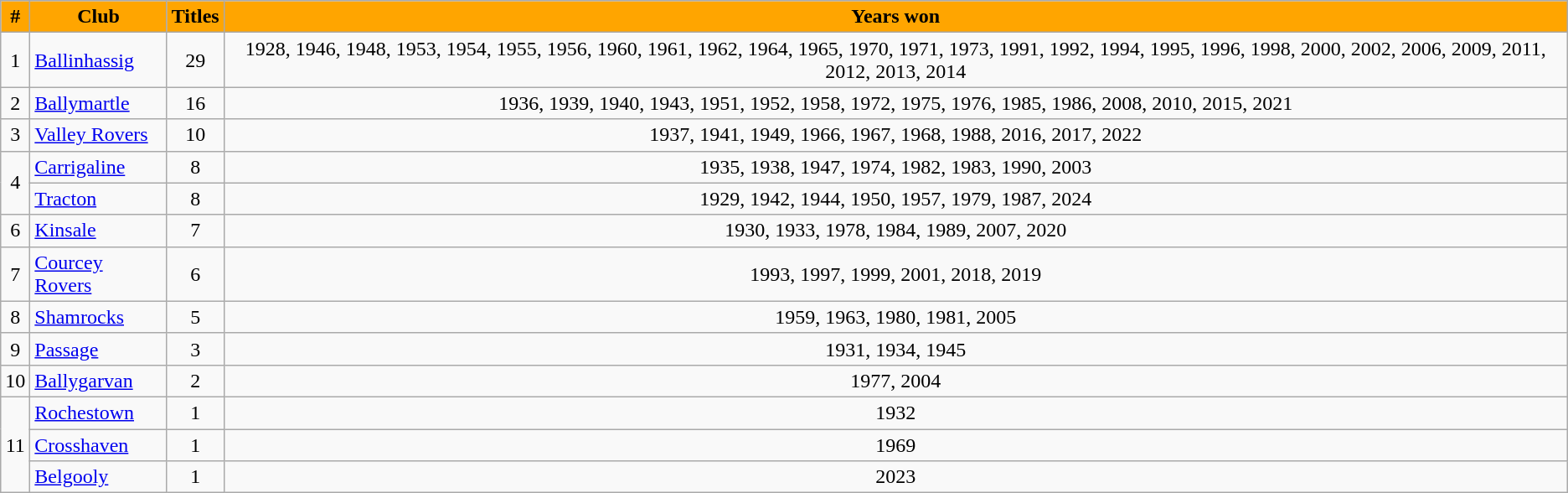<table class="wikitable sortable" style="text-align:center">
<tr>
<th style="background:orange;color:black">#</th>
<th style="background:orange;color:black">Club</th>
<th style="background:orange;color:black">Titles</th>
<th style="background:orange;color:black">Years won</th>
</tr>
<tr>
<td>1</td>
<td style="text-align:left"> <a href='#'>Ballinhassig</a></td>
<td>29</td>
<td>1928, 1946, 1948, 1953, 1954, 1955, 1956, 1960, 1961, 1962, 1964, 1965, 1970, 1971, 1973, 1991, 1992, 1994, 1995, 1996, 1998, 2000, 2002, 2006, 2009, 2011, 2012, 2013, 2014</td>
</tr>
<tr>
<td>2</td>
<td style="text-align:left"> <a href='#'>Ballymartle</a></td>
<td>16</td>
<td>1936, 1939, 1940, 1943, 1951, 1952, 1958, 1972, 1975, 1976, 1985, 1986, 2008, 2010, 2015, 2021</td>
</tr>
<tr>
<td>3</td>
<td style="text-align:left"> <a href='#'>Valley Rovers</a></td>
<td>10</td>
<td>1937, 1941, 1949, 1966, 1967, 1968, 1988, 2016, 2017, 2022</td>
</tr>
<tr>
<td rowspan="2">4</td>
<td style="text-align:left"> <a href='#'>Carrigaline</a></td>
<td>8</td>
<td>1935, 1938, 1947, 1974, 1982, 1983, 1990, 2003</td>
</tr>
<tr>
<td style="text-align:left"> <a href='#'>Tracton</a></td>
<td>8</td>
<td>1929, 1942, 1944, 1950, 1957, 1979, 1987, 2024</td>
</tr>
<tr>
<td>6</td>
<td style="text-align:left"> <a href='#'>Kinsale</a></td>
<td>7</td>
<td>1930, 1933, 1978, 1984, 1989, 2007, 2020</td>
</tr>
<tr>
<td>7</td>
<td style="text-align:left"> <a href='#'>Courcey Rovers</a></td>
<td>6</td>
<td>1993, 1997, 1999, 2001, 2018, 2019</td>
</tr>
<tr>
<td>8</td>
<td style="text-align:left"> <a href='#'>Shamrocks</a></td>
<td>5</td>
<td>1959, 1963, 1980, 1981, 2005</td>
</tr>
<tr>
<td>9</td>
<td style="text-align:left"> <a href='#'>Passage</a></td>
<td>3</td>
<td>1931, 1934, 1945</td>
</tr>
<tr>
<td>10</td>
<td style="text-align:left"> <a href='#'>Ballygarvan</a></td>
<td>2</td>
<td>1977, 2004</td>
</tr>
<tr>
<td rowspan="3">11</td>
<td style="text-align:left"> <a href='#'>Rochestown</a></td>
<td>1</td>
<td>1932</td>
</tr>
<tr>
<td style="text-align:left"> <a href='#'>Crosshaven</a></td>
<td>1</td>
<td>1969</td>
</tr>
<tr>
<td style="text-align:left"> <a href='#'>Belgooly</a></td>
<td>1</td>
<td>2023</td>
</tr>
</table>
